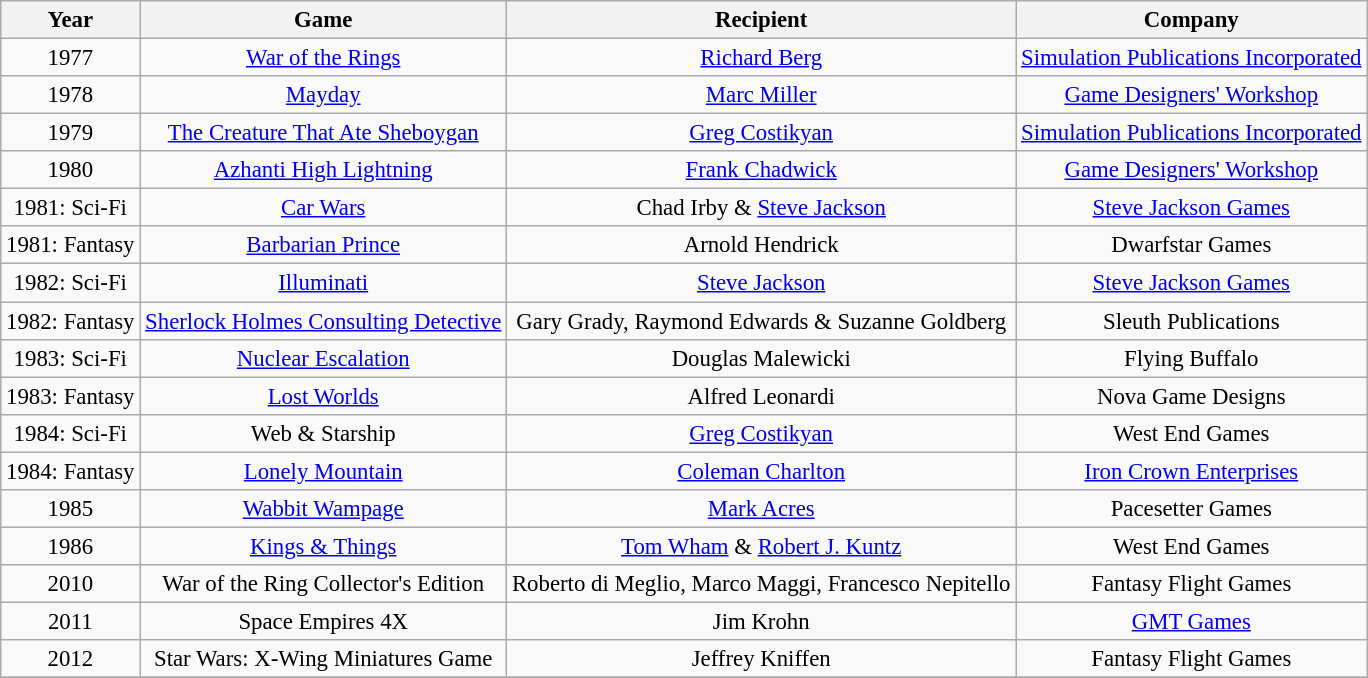<table class="wikitable" style="font-size: 95%">
<tr>
<th>Year</th>
<th>Game</th>
<th>Recipient</th>
<th>Company</th>
</tr>
<tr align="center">
<td>1977</td>
<td><a href='#'>War of the Rings</a></td>
<td><a href='#'>Richard Berg</a></td>
<td><a href='#'>Simulation Publications Incorporated</a></td>
</tr>
<tr align="center">
<td>1978</td>
<td><a href='#'>Mayday</a></td>
<td><a href='#'>Marc Miller</a></td>
<td><a href='#'>Game Designers' Workshop</a></td>
</tr>
<tr align="center">
<td>1979</td>
<td><a href='#'>The Creature That Ate Sheboygan</a></td>
<td><a href='#'>Greg Costikyan</a></td>
<td><a href='#'>Simulation Publications Incorporated</a></td>
</tr>
<tr align="center">
<td>1980</td>
<td><a href='#'>Azhanti High Lightning</a></td>
<td><a href='#'>Frank Chadwick</a></td>
<td><a href='#'>Game Designers' Workshop</a></td>
</tr>
<tr align="center">
<td>1981: Sci-Fi</td>
<td><a href='#'>Car Wars</a></td>
<td>Chad Irby & <a href='#'>Steve Jackson</a></td>
<td><a href='#'>Steve Jackson Games</a></td>
</tr>
<tr align="center">
<td>1981: Fantasy</td>
<td><a href='#'>Barbarian Prince</a></td>
<td>Arnold Hendrick</td>
<td>Dwarfstar Games</td>
</tr>
<tr align="center">
<td>1982: Sci-Fi</td>
<td><a href='#'>Illuminati</a></td>
<td><a href='#'>Steve Jackson</a></td>
<td><a href='#'>Steve Jackson Games</a></td>
</tr>
<tr align="center">
<td>1982: Fantasy</td>
<td><a href='#'>Sherlock Holmes Consulting Detective</a></td>
<td>Gary Grady, Raymond Edwards & Suzanne Goldberg</td>
<td>Sleuth Publications</td>
</tr>
<tr align="center">
<td>1983: Sci-Fi</td>
<td><a href='#'>Nuclear Escalation</a></td>
<td>Douglas Malewicki</td>
<td>Flying Buffalo</td>
</tr>
<tr align="center">
<td>1983: Fantasy</td>
<td><a href='#'>Lost Worlds</a></td>
<td>Alfred Leonardi</td>
<td>Nova Game Designs</td>
</tr>
<tr align="center">
<td>1984: Sci-Fi</td>
<td>Web & Starship</td>
<td><a href='#'>Greg Costikyan</a></td>
<td>West End Games</td>
</tr>
<tr align="center">
<td>1984: Fantasy</td>
<td><a href='#'>Lonely Mountain</a></td>
<td><a href='#'>Coleman Charlton</a></td>
<td><a href='#'>Iron Crown Enterprises</a></td>
</tr>
<tr align="center">
<td>1985</td>
<td><a href='#'>Wabbit Wampage</a></td>
<td><a href='#'>Mark Acres</a></td>
<td>Pacesetter Games</td>
</tr>
<tr align="center">
<td>1986</td>
<td><a href='#'>Kings & Things</a></td>
<td><a href='#'>Tom Wham</a> & <a href='#'>Robert J. Kuntz</a></td>
<td>West End Games</td>
</tr>
<tr align="center">
<td>2010</td>
<td>War of the Ring Collector's Edition</td>
<td>Roberto di Meglio, Marco Maggi, Francesco Nepitello</td>
<td>Fantasy Flight Games</td>
</tr>
<tr align="center">
<td>2011</td>
<td>Space Empires 4X</td>
<td>Jim Krohn</td>
<td><a href='#'>GMT Games</a></td>
</tr>
<tr align="center">
<td>2012</td>
<td>Star Wars: X-Wing Miniatures Game</td>
<td>Jeffrey Kniffen</td>
<td>Fantasy Flight Games</td>
</tr>
<tr align="center">
</tr>
</table>
